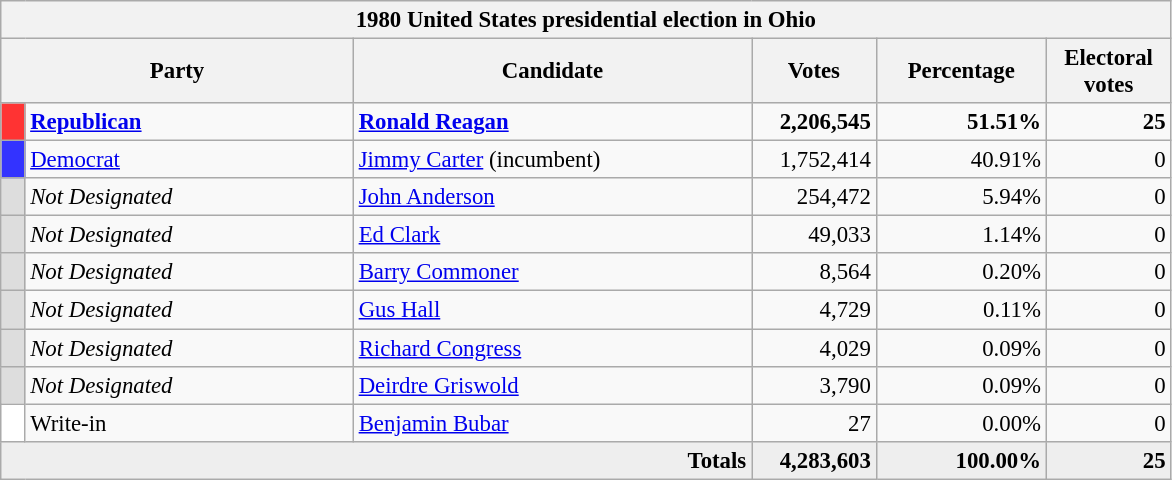<table class="wikitable" style="font-size: 95%;">
<tr>
<th colspan="9">1980 United States presidential election in Ohio</th>
</tr>
<tr>
<th colspan="2" style="width: 15em">Party</th>
<th style="width: 17em">Candidate</th>
<th style="width: 5em">Votes</th>
<th style="width: 7em">Percentage</th>
<th style="width: 5em">Electoral votes</th>
</tr>
<tr>
<th style="background:#f33; width:3px;"></th>
<td style="width: 130px"><strong><a href='#'>Republican</a></strong></td>
<td><strong><a href='#'>Ronald Reagan</a></strong></td>
<td style="text-align:right;"><strong>2,206,545</strong></td>
<td style="text-align:right;"><strong>51.51%</strong></td>
<td style="text-align:right;"><strong>25</strong></td>
</tr>
<tr>
<th style="background:#33f; width:3px;"></th>
<td style="width: 130px"><a href='#'>Democrat</a></td>
<td><a href='#'>Jimmy Carter</a> (incumbent)</td>
<td style="text-align:right;">1,752,414</td>
<td style="text-align:right;">40.91%</td>
<td style="text-align:right;">0</td>
</tr>
<tr>
<th style="background-color:#DDDDDD; width: 3px"></th>
<td style="width: 130px"><em>Not Designated</em></td>
<td><a href='#'>John Anderson</a></td>
<td style="text-align:right;">254,472</td>
<td style="text-align:right;">5.94%</td>
<td style="text-align:right;">0</td>
</tr>
<tr>
<th style="background-color:#DDDDDD; width: 3px"></th>
<td style="width: 130px"><em>Not Designated</em></td>
<td><a href='#'>Ed Clark</a></td>
<td style="text-align:right;">49,033</td>
<td style="text-align:right;">1.14%</td>
<td style="text-align:right;">0</td>
</tr>
<tr>
<th style="background-color:#DDDDDD; width: 3px"></th>
<td style="width: 130px"><em>Not Designated</em></td>
<td><a href='#'>Barry Commoner</a></td>
<td style="text-align:right;">8,564</td>
<td style="text-align:right;">0.20%</td>
<td style="text-align:right;">0</td>
</tr>
<tr>
<th style="background-color:#DDDDDD; width: 3px"></th>
<td style="width: 130px"><em>Not Designated</em></td>
<td><a href='#'>Gus Hall</a></td>
<td style="text-align:right;">4,729</td>
<td style="text-align:right;">0.11%</td>
<td style="text-align:right;">0</td>
</tr>
<tr>
<th style="background-color:#DDDDDD; width: 3px"></th>
<td style="width: 130px"><em>Not Designated</em></td>
<td><a href='#'>Richard Congress</a></td>
<td style="text-align:right;">4,029</td>
<td style="text-align:right;">0.09%</td>
<td style="text-align:right;">0</td>
</tr>
<tr>
<th style="background-color:#DDDDDD; width: 3px"></th>
<td style="width: 130px"><em>Not Designated</em></td>
<td><a href='#'>Deirdre Griswold</a></td>
<td style="text-align:right;">3,790</td>
<td style="text-align:right;">0.09%</td>
<td style="text-align:right;">0</td>
</tr>
<tr>
<th style="background-color:#FFFFFF; width: 3px"></th>
<td style="width: 130px">Write-in</td>
<td><a href='#'>Benjamin Bubar</a></td>
<td style="text-align:right;">27</td>
<td style="text-align:right;">0.00%</td>
<td style="text-align:right;">0</td>
</tr>
<tr style="background:#eee; text-align:right;">
<td colspan="3"><strong>Totals</strong></td>
<td><strong>4,283,603</strong></td>
<td><strong>100.00%</strong></td>
<td><strong>25</strong></td>
</tr>
</table>
